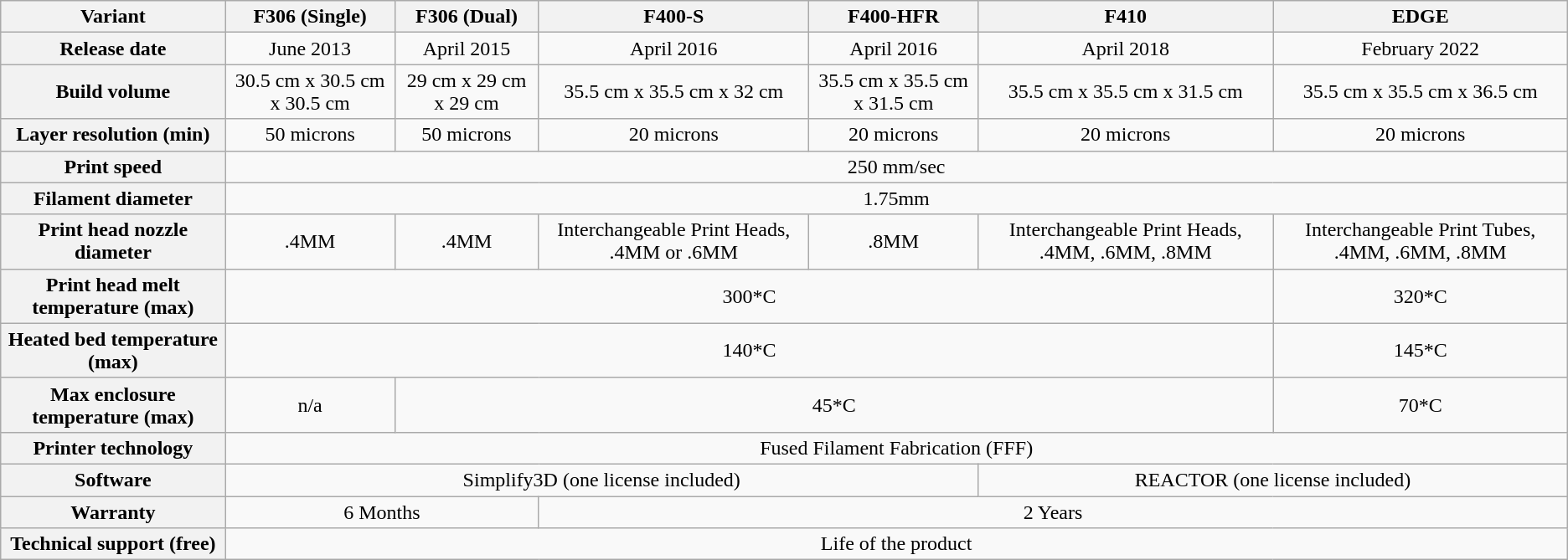<table class="wikitable" style="text-align: center;">
<tr>
<th>Variant</th>
<th>F306 (Single)</th>
<th>F306 (Dual)</th>
<th>F400-S</th>
<th>F400-HFR</th>
<th>F410</th>
<th>EDGE</th>
</tr>
<tr>
<th>Release date</th>
<td>June 2013</td>
<td>April 2015</td>
<td>April 2016</td>
<td>April 2016</td>
<td>April 2018</td>
<td>February 2022</td>
</tr>
<tr>
<th>Build volume</th>
<td>30.5 cm x 30.5 cm x 30.5 cm</td>
<td>29 cm x 29 cm x 29 cm</td>
<td>35.5 cm x 35.5 cm x 32 cm</td>
<td>35.5 cm x 35.5 cm x 31.5 cm</td>
<td>35.5 cm x 35.5 cm x 31.5 cm</td>
<td>35.5 cm x 35.5 cm x 36.5 cm</td>
</tr>
<tr>
<th>Layer resolution (min)</th>
<td>50 microns</td>
<td>50 microns</td>
<td>20 microns</td>
<td>20 microns</td>
<td>20 microns</td>
<td>20 microns</td>
</tr>
<tr>
<th>Print speed</th>
<td colspan="6">250 mm/sec</td>
</tr>
<tr>
<th>Filament diameter</th>
<td colspan="6">1.75mm</td>
</tr>
<tr>
<th>Print head nozzle diameter</th>
<td>.4MM</td>
<td>.4MM</td>
<td>Interchangeable Print Heads, .4MM or .6MM</td>
<td>.8MM</td>
<td>Interchangeable Print Heads, .4MM, .6MM, .8MM</td>
<td>Interchangeable Print Tubes, .4MM, .6MM, .8MM</td>
</tr>
<tr>
<th>Print head melt temperature (max)</th>
<td colspan="5">300*C</td>
<td colspan="1">320*C</td>
</tr>
<tr>
<th>Heated bed temperature (max)</th>
<td colspan="5">140*C</td>
<td colspan="1">145*C</td>
</tr>
<tr>
<th>Max enclosure temperature (max)</th>
<td colspan="1">n/a</td>
<td colspan="4">45*C</td>
<td colspan="1">70*C</td>
</tr>
<tr>
<th>Printer technology</th>
<td colspan="6">Fused Filament Fabrication (FFF)</td>
</tr>
<tr>
<th>Software</th>
<td colspan="4">Simplify3D (one license included)</td>
<td colspan="6">REACTOR (one license included)</td>
</tr>
<tr>
<th>Warranty</th>
<td colspan="2">6 Months</td>
<td colspan="4">2 Years</td>
</tr>
<tr>
<th>Technical support (free)</th>
<td colspan="6">Life of the product</td>
</tr>
</table>
